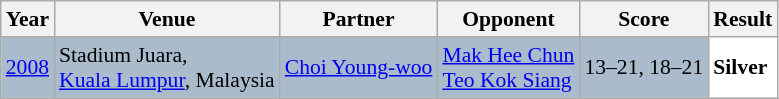<table class="sortable wikitable" style="font-size: 90%;">
<tr>
<th>Year</th>
<th>Venue</th>
<th>Partner</th>
<th>Opponent</th>
<th>Score</th>
<th>Result</th>
</tr>
<tr style="background:#AABBCC">
<td align="center"><a href='#'>2008</a></td>
<td align="left">Stadium Juara,<br><a href='#'>Kuala Lumpur</a>, Malaysia</td>
<td align="left"> <a href='#'>Choi Young-woo</a></td>
<td align="left"> <a href='#'>Mak Hee Chun</a> <br>  <a href='#'>Teo Kok Siang</a></td>
<td align="left">13–21, 18–21</td>
<td style="text-align:left; background:white"> <strong>Silver</strong></td>
</tr>
</table>
